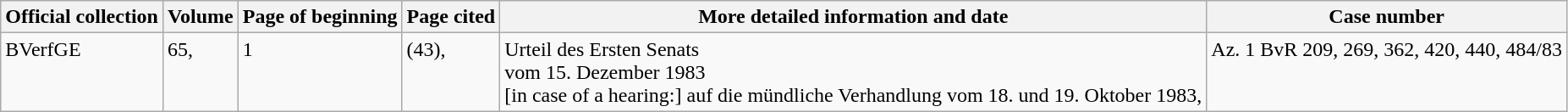<table class="wikitable">
<tr>
<th>Official collection</th>
<th>Volume</th>
<th>Page of beginning</th>
<th>Page cited</th>
<th>More detailed information and date</th>
<th>Case number</th>
</tr>
<tr valign="top">
<td>BVerfGE</td>
<td>65,</td>
<td>1</td>
<td>(43),</td>
<td>Urteil des Ersten Senats<br>vom 15. Dezember 1983<br>[in case of a hearing:] auf die mündliche Verhandlung vom 18. und 19. Oktober 1983,</td>
<td>Az. 1 BvR 209, 269, 362, 420, 440, 484/83</td>
</tr>
</table>
